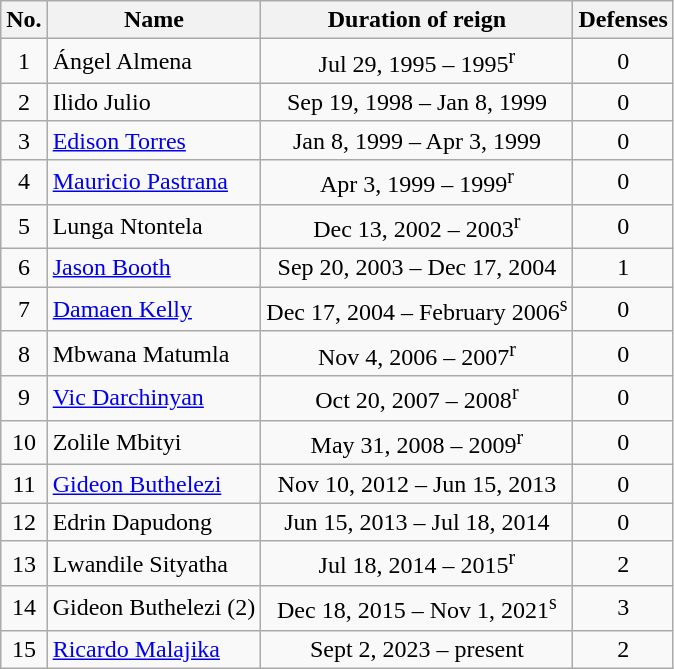<table class="wikitable" style="text-align:center;">
<tr>
<th>No.</th>
<th>Name</th>
<th>Duration of reign</th>
<th>Defenses</th>
</tr>
<tr>
<td>1</td>
<td align=left> Ángel Almena</td>
<td>Jul 29, 1995 – 1995<sup>r</sup></td>
<td>0</td>
</tr>
<tr>
<td>2</td>
<td align=left> Ilido Julio</td>
<td>Sep 19, 1998 – Jan 8, 1999</td>
<td>0</td>
</tr>
<tr>
<td>3</td>
<td align=left> <a href='#'>Edison Torres</a></td>
<td>Jan 8, 1999 – Apr 3, 1999</td>
<td>0</td>
</tr>
<tr>
<td>4</td>
<td align=left> <a href='#'>Mauricio Pastrana</a></td>
<td>Apr 3, 1999 – 1999<sup>r</sup></td>
<td>0</td>
</tr>
<tr>
<td>5</td>
<td align=left> Lunga Ntontela</td>
<td>Dec 13, 2002 – 2003<sup>r</sup></td>
<td>0</td>
</tr>
<tr>
<td>6</td>
<td align=left> <a href='#'>Jason Booth</a></td>
<td>Sep 20, 2003 – Dec 17, 2004</td>
<td>1</td>
</tr>
<tr>
<td>7</td>
<td align=left> <a href='#'>Damaen Kelly</a></td>
<td>Dec 17, 2004 – February 2006<sup>s</sup></td>
<td>0</td>
</tr>
<tr>
<td>8</td>
<td align=left> Mbwana Matumla</td>
<td>Nov 4, 2006 – 2007<sup>r</sup></td>
<td>0</td>
</tr>
<tr>
<td>9</td>
<td align=left> <a href='#'>Vic Darchinyan</a></td>
<td>Oct 20, 2007 – 2008<sup>r</sup></td>
<td>0</td>
</tr>
<tr>
<td>10</td>
<td align=left> Zolile Mbityi</td>
<td>May 31, 2008 – 2009<sup>r</sup></td>
<td>0</td>
</tr>
<tr>
<td>11</td>
<td align=left> <a href='#'>Gideon Buthelezi</a></td>
<td>Nov 10, 2012 – Jun 15, 2013</td>
<td>0</td>
</tr>
<tr>
<td>12</td>
<td align=left> Edrin Dapudong</td>
<td>Jun 15, 2013 – Jul 18, 2014</td>
<td>0</td>
</tr>
<tr>
<td>13</td>
<td align=left> Lwandile Sityatha</td>
<td>Jul 18, 2014 – 2015<sup>r</sup></td>
<td>2</td>
</tr>
<tr>
<td>14</td>
<td align=left> Gideon Buthelezi (2)</td>
<td>Dec 18, 2015 – Nov 1, 2021<sup>s</sup></td>
<td>3</td>
</tr>
<tr>
<td>15</td>
<td align=left> <a href='#'>Ricardo Malajika</a></td>
<td>Sept 2, 2023 – present</td>
<td>2</td>
</tr>
</table>
